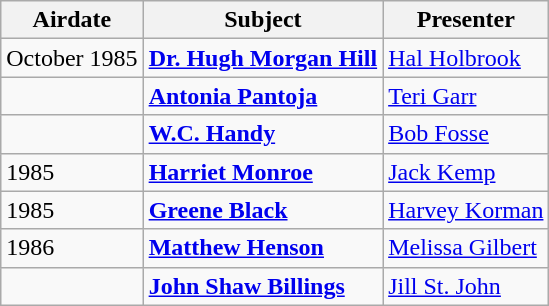<table class="wikitable">
<tr>
<th align=center>Airdate</th>
<th align=center>Subject</th>
<th align=center>Presenter</th>
</tr>
<tr>
<td>October 1985</td>
<td><strong><a href='#'>Dr. Hugh Morgan Hill</a></strong></td>
<td><a href='#'>Hal Holbrook</a></td>
</tr>
<tr>
<td></td>
<td><strong><a href='#'>Antonia Pantoja</a></strong></td>
<td><a href='#'>Teri Garr</a></td>
</tr>
<tr>
<td></td>
<td><strong><a href='#'>W.C. Handy</a></strong></td>
<td><a href='#'>Bob Fosse</a></td>
</tr>
<tr>
<td {{start date>1985</td>
<td><strong><a href='#'>Harriet Monroe</a></strong></td>
<td><a href='#'>Jack Kemp</a></td>
</tr>
<tr>
<td {{start date>1985</td>
<td><strong><a href='#'>Greene Black</a></strong></td>
<td><a href='#'>Harvey Korman</a></td>
</tr>
<tr>
<td {{start date>1986</td>
<td><strong><a href='#'>Matthew Henson</a></strong></td>
<td><a href='#'>Melissa Gilbert</a></td>
</tr>
<tr>
<td></td>
<td><strong><a href='#'>John Shaw Billings</a></strong></td>
<td><a href='#'>Jill St. John</a></td>
</tr>
</table>
